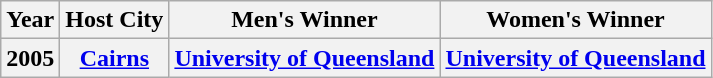<table class="wikitable">
<tr>
<th>Year</th>
<th>Host City</th>
<th>Men's Winner</th>
<th>Women's Winner</th>
</tr>
<tr>
<th>2005</th>
<th><a href='#'>Cairns</a></th>
<th><a href='#'>University of Queensland</a></th>
<th><a href='#'>University of Queensland</a></th>
</tr>
</table>
